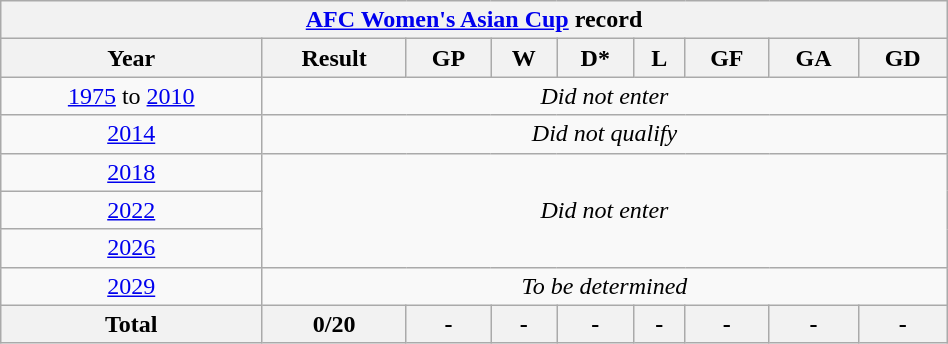<table class="wikitable" style="text-align: center; width:50%;">
<tr>
<th colspan=10><a href='#'>AFC Women's Asian Cup</a> record</th>
</tr>
<tr>
<th>Year</th>
<th>Result</th>
<th>GP</th>
<th>W</th>
<th>D*</th>
<th>L</th>
<th>GF</th>
<th>GA</th>
<th>GD</th>
</tr>
<tr>
<td> <a href='#'>1975</a> to  <a href='#'>2010</a></td>
<td colspan=8><em>Did not enter</em></td>
</tr>
<tr>
<td> <a href='#'>2014</a></td>
<td colspan=9><em>Did not qualify</em></td>
</tr>
<tr>
<td> <a href='#'>2018</a></td>
<td colspan=9 rowspan=3><em>Did not enter</em></td>
</tr>
<tr>
<td> <a href='#'>2022</a></td>
</tr>
<tr>
<td> <a href='#'>2026</a></td>
</tr>
<tr>
<td> <a href='#'>2029</a></td>
<td colspan=9><em>To be determined </em></td>
</tr>
<tr>
<th>Total</th>
<th>0/20</th>
<th>-</th>
<th>-</th>
<th>-</th>
<th>-</th>
<th>-</th>
<th>-</th>
<th>-</th>
</tr>
</table>
